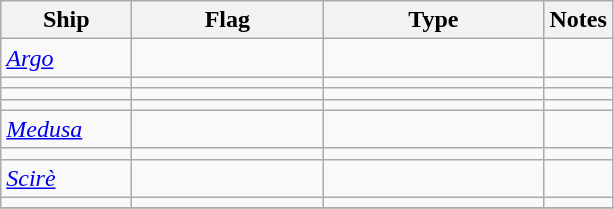<table class="wikitable sortable">
<tr>
<th scope="col" width="80px">Ship</th>
<th scope="col" width="120px">Flag</th>
<th scope="col" width="140px">Type</th>
<th>Notes</th>
</tr>
<tr>
<td align="left"><a href='#'><em>Argo</em></a></td>
<td align="left"></td>
<td align="left"></td>
<td align="left"></td>
</tr>
<tr>
<td align="left"></td>
<td align="left"></td>
<td align="left"></td>
<td align="left"></td>
</tr>
<tr>
<td align="left"></td>
<td align="left"></td>
<td align="left"></td>
<td align="left"></td>
</tr>
<tr>
<td align="left"></td>
<td align="left"></td>
<td align="left"></td>
<td align="left"></td>
</tr>
<tr>
<td align="left"><a href='#'><em>Medusa</em></a></td>
<td align="left"></td>
<td align="left"></td>
<td align="left"></td>
</tr>
<tr>
<td align="left"></td>
<td align="left"></td>
<td align="left"></td>
<td align="left"></td>
</tr>
<tr>
<td align="left"><a href='#'><em>Scirè</em></a></td>
<td align="left"></td>
<td align="left"></td>
<td align="left"></td>
</tr>
<tr>
<td align="left"></td>
<td align="left"></td>
<td align="left"></td>
<td align="left"></td>
</tr>
<tr>
</tr>
</table>
